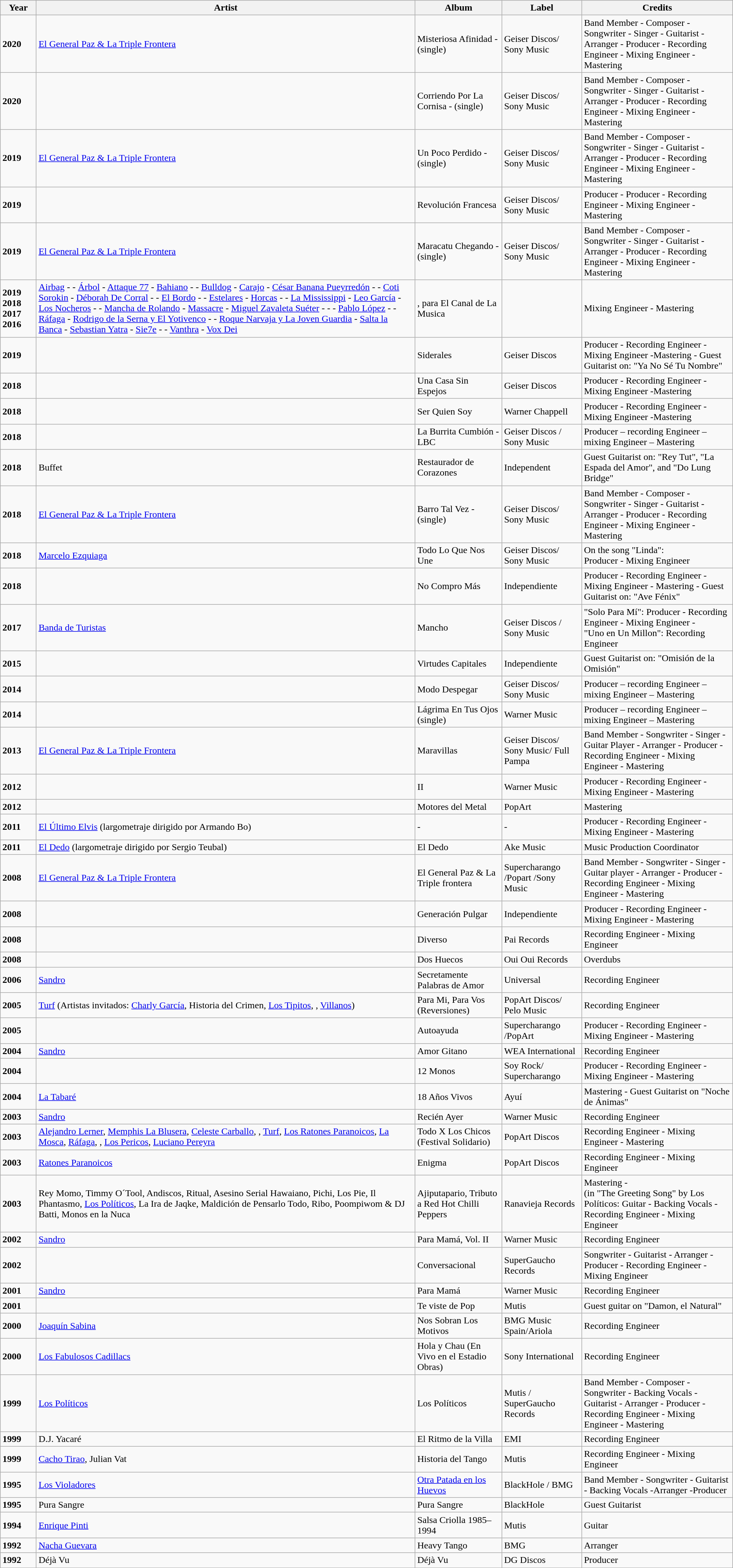<table class="wikitable">
<tr>
<th>Year</th>
<th>Artist</th>
<th>Album</th>
<th>Label</th>
<th>Credits</th>
</tr>
<tr>
<td><strong>2020</strong></td>
<td><a href='#'>El General Paz & La Triple Frontera</a></td>
<td>Misteriosa Afinidad - (single)</td>
<td>Geiser Discos/ Sony Music</td>
<td>Band Member - Composer - Songwriter - Singer - Guitarist - Arranger - Producer - Recording Engineer - Mixing Engineer - Mastering</td>
</tr>
<tr>
<td><strong>2020</strong></td>
<td></td>
<td>Corriendo Por La Cornisa - (single)</td>
<td>Geiser Discos/ Sony Music</td>
<td>Band Member - Composer - Songwriter - Singer - Guitarist - Arranger - Producer - Recording Engineer - Mixing Engineer - Mastering</td>
</tr>
<tr>
<td><strong>2019</strong></td>
<td><a href='#'>El General Paz & La Triple Frontera</a></td>
<td>Un Poco Perdido - (single)</td>
<td>Geiser Discos/ Sony Music</td>
<td>Band Member - Composer - Songwriter - Singer - Guitarist - Arranger - Producer - Recording Engineer - Mixing Engineer - Mastering</td>
</tr>
<tr>
<td><strong>2019</strong></td>
<td></td>
<td>Revolución Francesa</td>
<td>Geiser Discos/ Sony Music</td>
<td>Producer - Producer - Recording Engineer - Mixing Engineer - Mastering</td>
</tr>
<tr>
<td><strong>2019</strong></td>
<td><a href='#'>El General Paz & La Triple Frontera</a></td>
<td>Maracatu Chegando - (single)</td>
<td>Geiser Discos/ Sony Music</td>
<td>Band Member - Composer - Songwriter - Singer - Guitarist - Arranger - Producer - Recording Engineer - Mixing Engineer - Mastering</td>
</tr>
<tr>
<td><strong>2019 2018 2017 2016 </strong></td>
<td><a href='#'>Airbag</a> -  - <a href='#'>Árbol</a> - <a href='#'>Attaque 77</a> - <a href='#'>Bahiano</a> -  - <a href='#'>Bulldog</a> - <a href='#'>Carajo</a> - <a href='#'>César Banana Pueyrredón</a> -  - <a href='#'>Coti Sorokin</a> - <a href='#'>Déborah De Corral</a> -  - <a href='#'>El Bordo</a> -  - <a href='#'>Estelares</a> - <a href='#'>Horcas</a> -  - <a href='#'>La Mississippi</a> - <a href='#'>Leo García</a> - <a href='#'>Los Nocheros</a> -  - <a href='#'>Mancha de Rolando</a> - <a href='#'>Massacre</a> - <a href='#'>Miguel Zavaleta Suéter</a> -  -  - <a href='#'>Pablo López</a> -  - <a href='#'>Ráfaga</a> - <a href='#'>Rodrigo de la Serna y El Yotivenco</a> -  - <a href='#'>Roque Narvaja y La Joven Guardia</a> - <a href='#'>Salta la Banca</a> - <a href='#'>Sebastian Yatra</a> - <a href='#'>Sie7e</a> -  - <a href='#'>Vanthra</a> - <a href='#'>Vox Dei</a></td>
<td>, para El Canal de La Musica</td>
<td></td>
<td>Mixing Engineer - Mastering</td>
</tr>
<tr>
<td><strong>2019</strong></td>
<td></td>
<td>Siderales</td>
<td>Geiser Discos</td>
<td>Producer - Recording Engineer - Mixing Engineer  -Mastering - Guest Guitarist on: "Ya No Sé Tu Nombre"</td>
</tr>
<tr>
<td><strong>2018</strong></td>
<td></td>
<td>Una Casa Sin Espejos</td>
<td>Geiser Discos</td>
<td>Producer - Recording Engineer - Mixing Engineer  -Mastering</td>
</tr>
<tr>
<td><strong>2018</strong></td>
<td></td>
<td>Ser Quien Soy</td>
<td>Warner Chappell</td>
<td>Producer - Recording Engineer - Mixing Engineer  -Mastering</td>
</tr>
<tr>
<td><strong>2018</strong></td>
<td></td>
<td>La Burrita Cumbión - LBC</td>
<td>Geiser Discos / Sony Music</td>
<td>Producer – recording Engineer – mixing Engineer – Mastering</td>
</tr>
<tr>
<td><strong>2018</strong></td>
<td>Buffet</td>
<td>Restaurador de Corazones</td>
<td>Independent</td>
<td>Guest Guitarist on: "Rey Tut", "La Espada del Amor", and "Do Lung Bridge"</td>
</tr>
<tr>
<td><strong>2018</strong></td>
<td><a href='#'>El General Paz & La Triple Frontera</a></td>
<td>Barro Tal Vez - (single)</td>
<td>Geiser Discos/ Sony Music</td>
<td>Band Member - Composer - Songwriter - Singer - Guitarist - Arranger - Producer - Recording Engineer - Mixing Engineer - Mastering</td>
</tr>
<tr>
<td><strong>2018</strong></td>
<td><a href='#'>Marcelo Ezquiaga</a></td>
<td>Todo Lo Que Nos Une</td>
<td>Geiser Discos/ Sony Music</td>
<td>On the song "Linda":<br>Producer - Mixing Engineer</td>
</tr>
<tr>
<td><strong>2018</strong></td>
<td></td>
<td>No Compro Más</td>
<td>Independiente</td>
<td>Producer - Recording Engineer - Mixing Engineer  - Mastering - Guest Guitarist on: "Ave Fénix"</td>
</tr>
<tr>
<td><strong>2017</strong></td>
<td><a href='#'>Banda de Turistas</a></td>
<td>Mancho</td>
<td>Geiser Discos / Sony Music</td>
<td>"Solo Para Mí": Producer - Recording Engineer - Mixing Engineer -<br>"Uno en Un Millon": Recording Engineer</td>
</tr>
<tr>
<td><strong>2015</strong></td>
<td></td>
<td>Virtudes Capitales</td>
<td>Independiente</td>
<td>Guest Guitarist on: "Omisión de la Omisión"</td>
</tr>
<tr>
<td><strong>2014</strong></td>
<td></td>
<td>Modo Despegar</td>
<td>Geiser Discos/ Sony Music</td>
<td>Producer – recording Engineer – mixing Engineer – Mastering</td>
</tr>
<tr>
<td><strong>2014</strong></td>
<td></td>
<td>Lágrima En Tus Ojos (single)</td>
<td>Warner Music</td>
<td>Producer – recording Engineer – mixing Engineer – Mastering</td>
</tr>
<tr>
<td><strong>2013</strong></td>
<td><a href='#'>El General Paz & La Triple Frontera</a></td>
<td>Maravillas</td>
<td>Geiser Discos/ Sony Music/ Full Pampa</td>
<td>Band Member - Songwriter - Singer - Guitar Player - Arranger -  Producer - Recording Engineer - Mixing Engineer - Mastering</td>
</tr>
<tr>
<td><strong>2012</strong></td>
<td></td>
<td>II</td>
<td>Warner Music</td>
<td>Producer - Recording Engineer - Mixing Engineer - Mastering</td>
</tr>
<tr>
<td><strong>2012</strong></td>
<td></td>
<td>Motores del Metal</td>
<td>PopArt</td>
<td>Mastering</td>
</tr>
<tr>
<td><strong>2011</strong></td>
<td><a href='#'>El Último Elvis</a> (largometraje dirigido por Armando Bo)</td>
<td>-</td>
<td>-</td>
<td>Producer - Recording Engineer - Mixing Engineer - Mastering</td>
</tr>
<tr>
<td><strong>2011</strong></td>
<td><a href='#'>El Dedo</a> (largometraje dirigido por Sergio Teubal)</td>
<td>El Dedo</td>
<td>Ake Music</td>
<td>Music Production Coordinator</td>
</tr>
<tr>
<td><strong>2008</strong></td>
<td><a href='#'>El General Paz & La Triple Frontera</a></td>
<td>El General Paz & La Triple frontera</td>
<td>Supercharango /Popart /Sony Music</td>
<td>Band Member - Songwriter - Singer - Guitar player - Arranger -  Producer - Recording Engineer - Mixing Engineer - Mastering</td>
</tr>
<tr>
<td><strong>2008</strong></td>
<td></td>
<td>Generación Pulgar</td>
<td>Independiente</td>
<td>Producer - Recording Engineer - Mixing Engineer - Mastering</td>
</tr>
<tr>
<td><strong>2008</strong></td>
<td></td>
<td>Diverso</td>
<td>Pai Records</td>
<td>Recording Engineer - Mixing Engineer</td>
</tr>
<tr>
<td><strong>2008</strong></td>
<td></td>
<td>Dos Huecos</td>
<td>Oui Oui Records</td>
<td>Overdubs</td>
</tr>
<tr>
<td><strong>2006</strong></td>
<td><a href='#'>Sandro</a></td>
<td>Secretamente Palabras de Amor</td>
<td>Universal</td>
<td>Recording Engineer</td>
</tr>
<tr>
<td><strong>2005</strong></td>
<td><a href='#'>Turf</a> (Artistas invitados: <a href='#'>Charly García</a>, Historia del Crimen, <a href='#'>Los Tipitos</a>, , <a href='#'>Villanos</a>)</td>
<td>Para Mi, Para Vos (Reversiones)</td>
<td>PopArt Discos/ Pelo Music</td>
<td>Recording Engineer</td>
</tr>
<tr>
<td><strong>2005</strong></td>
<td></td>
<td>Autoayuda</td>
<td>Supercharango /PopArt</td>
<td>Producer - Recording Engineer - Mixing Engineer - Mastering</td>
</tr>
<tr>
<td><strong>2004</strong></td>
<td><a href='#'>Sandro</a></td>
<td>Amor Gitano</td>
<td>WEA International</td>
<td>Recording Engineer</td>
</tr>
<tr>
<td><strong>2004</strong></td>
<td></td>
<td>12 Monos</td>
<td>Soy Rock/ Supercharango</td>
<td>Producer - Recording Engineer - Mixing Engineer - Mastering</td>
</tr>
<tr>
<td><strong>2004</strong></td>
<td><a href='#'>La Tabaré</a></td>
<td>18 Años Vivos</td>
<td>Ayuí</td>
<td>Mastering - Guest Guitarist on "Noche de Ánimas"</td>
</tr>
<tr>
<td><strong>2003</strong></td>
<td><a href='#'>Sandro</a></td>
<td>Recién Ayer</td>
<td>Warner Music</td>
<td>Recording Engineer</td>
</tr>
<tr>
<td><strong>2003</strong></td>
<td><a href='#'>Alejandro Lerner</a>, <a href='#'>Memphis La Blusera</a>, <a href='#'>Celeste Carballo</a>, , <a href='#'>Turf</a>, <a href='#'>Los Ratones Paranoicos</a>, <a href='#'>La Mosca</a>, <a href='#'>Ráfaga</a>, , <a href='#'>Los Pericos</a>, <a href='#'>Luciano Pereyra</a></td>
<td>Todo X Los Chicos (Festival Solidario)</td>
<td>PopArt Discos</td>
<td>Recording Engineer - Mixing Engineer - Mastering</td>
</tr>
<tr>
<td><strong>2003</strong></td>
<td><a href='#'>Ratones Paranoicos</a></td>
<td>Enigma</td>
<td>PopArt Discos</td>
<td>Recording Engineer - Mixing Engineer</td>
</tr>
<tr>
<td><strong>2003</strong></td>
<td>Rey Momo, Timmy O´Tool, Andiscos, Ritual, Asesino Serial Hawaiano, Pichi, Los Pie, Il Phantasmo, <a href='#'>Los Políticos</a>, La Ira de Jaqke, Maldición de Pensarlo Todo, Ribo, Poompiwom & DJ Batti, Monos en la Nuca</td>
<td>Ajiputapario, Tributo a Red Hot Chilli Peppers</td>
<td>Ranavieja Records</td>
<td>Mastering -<br>(in "The Greeting Song" by Los Políticos: Guitar - Backing Vocals - Recording Engineer - Mixing Engineer</td>
</tr>
<tr>
<td><strong>2002</strong></td>
<td><a href='#'>Sandro</a></td>
<td>Para Mamá, Vol. II</td>
<td>Warner Music</td>
<td>Recording Engineer</td>
</tr>
<tr>
<td><strong>2002</strong></td>
<td></td>
<td>Conversacional</td>
<td>SuperGaucho Records</td>
<td>Songwriter -  Guitarist - Arranger -  Producer - Recording Engineer - Mixing Engineer</td>
</tr>
<tr>
<td><strong>2001</strong></td>
<td><a href='#'>Sandro</a></td>
<td>Para Mamá</td>
<td>Warner Music</td>
<td>Recording Engineer</td>
</tr>
<tr>
<td><strong>2001</strong></td>
<td></td>
<td>Te viste de Pop</td>
<td>Mutis</td>
<td>Guest guitar on "Damon, el Natural"</td>
</tr>
<tr>
<td><strong>2000</strong></td>
<td><a href='#'>Joaquín Sabina</a></td>
<td>Nos Sobran Los Motivos</td>
<td>BMG Music Spain/Ariola</td>
<td>Recording Engineer</td>
</tr>
<tr>
<td><strong>2000</strong></td>
<td><a href='#'>Los Fabulosos Cadillacs</a></td>
<td>Hola y Chau (En Vivo en el Estadio Obras)</td>
<td>Sony International</td>
<td>Recording Engineer</td>
</tr>
<tr>
<td><strong>1999</strong></td>
<td><a href='#'>Los Políticos</a></td>
<td>Los Políticos</td>
<td>Mutis /<br>SuperGaucho Records</td>
<td>Band Member - Composer - Songwriter - Backing Vocals - Guitarist - Arranger - Producer - Recording Engineer - Mixing Engineer - Mastering</td>
</tr>
<tr>
<td><strong>1999</strong></td>
<td>D.J. Yacaré</td>
<td>El Ritmo de la Villa</td>
<td>EMI</td>
<td>Recording Engineer</td>
</tr>
<tr>
<td><strong>1999</strong></td>
<td><a href='#'>Cacho Tirao</a>, Julian Vat</td>
<td>Historia del Tango</td>
<td>Mutis</td>
<td>Recording Engineer - Mixing Engineer</td>
</tr>
<tr>
<td><strong>1995</strong></td>
<td><a href='#'>Los Violadores</a></td>
<td><a href='#'>Otra Patada en los Huevos</a></td>
<td>BlackHole / BMG</td>
<td>Band Member - Songwriter - Guitarist - Backing Vocals -Arranger -Producer</td>
</tr>
<tr>
<td><strong>1995</strong></td>
<td>Pura Sangre</td>
<td>Pura Sangre</td>
<td>BlackHole</td>
<td>Guest Guitarist</td>
</tr>
<tr>
<td><strong>1994</strong></td>
<td><a href='#'>Enrique Pinti</a></td>
<td>Salsa Criolla 1985–1994</td>
<td>Mutis</td>
<td>Guitar</td>
</tr>
<tr>
<td><strong>1992</strong></td>
<td><a href='#'>Nacha Guevara</a></td>
<td>Heavy Tango</td>
<td>BMG</td>
<td>Arranger</td>
</tr>
<tr>
<td><strong>1992</strong></td>
<td>Déjà Vu</td>
<td>Déjà Vu</td>
<td>DG Discos</td>
<td>Producer</td>
</tr>
</table>
